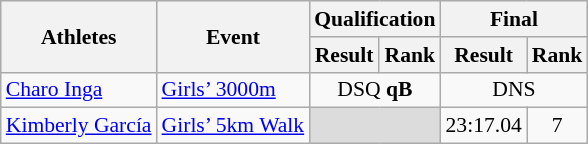<table class="wikitable" style="font-size:90%;">
<tr>
<th rowspan=2>Athletes</th>
<th rowspan=2>Event</th>
<th colspan=2>Qualification</th>
<th colspan=2>Final</th>
</tr>
<tr>
<th>Result</th>
<th>Rank</th>
<th>Result</th>
<th>Rank</th>
</tr>
<tr>
<td><a href='#'>Charo Inga</a></td>
<td><a href='#'>Girls’ 3000m</a></td>
<td style="text-align:center;" colspan="2">DSQ <strong>qB</strong></td>
<td style="text-align:center;" colspan="2">DNS</td>
</tr>
<tr>
<td><a href='#'>Kimberly García</a></td>
<td><a href='#'>Girls’ 5km Walk</a></td>
<td colspan="2" style="background:#dcdcdc;"></td>
<td align=center>23:17.04</td>
<td align=center>7</td>
</tr>
</table>
